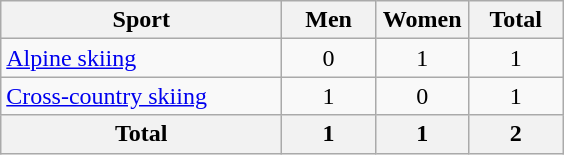<table class="wikitable sortable" style="text-align:center">
<tr>
<th width=180>Sport</th>
<th width=55>Men</th>
<th width=55>Women</th>
<th width=55>Total</th>
</tr>
<tr>
<td align=left><a href='#'>Alpine skiing</a></td>
<td>0</td>
<td>1</td>
<td>1</td>
</tr>
<tr>
<td align=left><a href='#'>Cross-country skiing</a></td>
<td>1</td>
<td>0</td>
<td>1</td>
</tr>
<tr>
<th>Total</th>
<th>1</th>
<th>1</th>
<th>2</th>
</tr>
</table>
